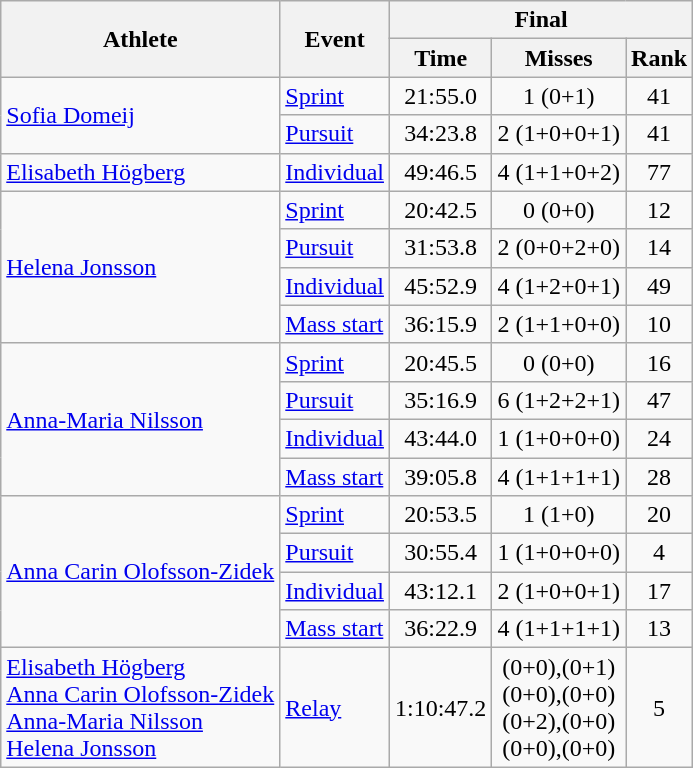<table class="wikitable">
<tr>
<th rowspan="2">Athlete</th>
<th rowspan="2">Event</th>
<th colspan="3">Final</th>
</tr>
<tr>
<th>Time</th>
<th>Misses</th>
<th>Rank</th>
</tr>
<tr>
<td rowspan="2"><a href='#'>Sofia Domeij</a></td>
<td><a href='#'>Sprint</a></td>
<td align="center">21:55.0</td>
<td align="center">1 (0+1)</td>
<td align="center">41</td>
</tr>
<tr>
<td><a href='#'>Pursuit</a></td>
<td align="center">34:23.8</td>
<td align="center">2 (1+0+0+1)</td>
<td align="center">41</td>
</tr>
<tr>
<td><a href='#'>Elisabeth Högberg</a></td>
<td><a href='#'>Individual</a></td>
<td align="center">49:46.5</td>
<td align="center">4 (1+1+0+2)</td>
<td align="center">77</td>
</tr>
<tr>
<td rowspan="4"><a href='#'>Helena Jonsson</a></td>
<td><a href='#'>Sprint</a></td>
<td align="center">20:42.5</td>
<td align="center">0 (0+0)</td>
<td align="center">12</td>
</tr>
<tr>
<td><a href='#'>Pursuit</a></td>
<td align="center">31:53.8</td>
<td align="center">2 (0+0+2+0)</td>
<td align="center">14</td>
</tr>
<tr>
<td><a href='#'>Individual</a></td>
<td align="center">45:52.9</td>
<td align="center">4 (1+2+0+1)</td>
<td align="center">49</td>
</tr>
<tr>
<td><a href='#'>Mass start</a></td>
<td align="center">36:15.9</td>
<td align="center">2 (1+1+0+0)</td>
<td align="center">10</td>
</tr>
<tr>
<td rowspan="4"><a href='#'>Anna-Maria Nilsson</a></td>
<td><a href='#'>Sprint</a></td>
<td align="center">20:45.5</td>
<td align="center">0 (0+0)</td>
<td align="center">16</td>
</tr>
<tr>
<td><a href='#'>Pursuit</a></td>
<td align="center">35:16.9</td>
<td align="center">6 (1+2+2+1)</td>
<td align="center">47</td>
</tr>
<tr>
<td><a href='#'>Individual</a></td>
<td align="center">43:44.0</td>
<td align="center">1 (1+0+0+0)</td>
<td align="center">24</td>
</tr>
<tr>
<td><a href='#'>Mass start</a></td>
<td align="center">39:05.8</td>
<td align="center">4 (1+1+1+1)</td>
<td align="center">28</td>
</tr>
<tr>
<td rowspan="4"><a href='#'>Anna Carin Olofsson-Zidek</a></td>
<td><a href='#'>Sprint</a></td>
<td align="center">20:53.5</td>
<td align="center">1 (1+0)</td>
<td align="center">20</td>
</tr>
<tr>
<td><a href='#'>Pursuit</a></td>
<td align="center">30:55.4</td>
<td align="center">1 (1+0+0+0)</td>
<td align="center">4</td>
</tr>
<tr>
<td><a href='#'>Individual</a></td>
<td align="center">43:12.1</td>
<td align="center">2 (1+0+0+1)</td>
<td align="center">17</td>
</tr>
<tr>
<td><a href='#'>Mass start</a></td>
<td align="center">36:22.9</td>
<td align="center">4 (1+1+1+1)</td>
<td align="center">13</td>
</tr>
<tr>
<td><a href='#'>Elisabeth Högberg</a><br><a href='#'>Anna Carin Olofsson-Zidek</a><br><a href='#'>Anna-Maria Nilsson</a><br><a href='#'>Helena Jonsson</a></td>
<td><a href='#'>Relay</a></td>
<td align="center">1:10:47.2</td>
<td align="center">(0+0),(0+1)<br>(0+0),(0+0)<br>(0+2),(0+0)<br>(0+0),(0+0)</td>
<td align="center">5</td>
</tr>
</table>
